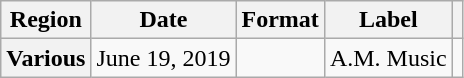<table class="wikitable plainrowheaders">
<tr>
<th scope="col">Region</th>
<th scope="col">Date</th>
<th scope="col">Format</th>
<th scope="col">Label</th>
<th scope="col"></th>
</tr>
<tr>
<th scope="row">Various</th>
<td>June 19, 2019</td>
<td></td>
<td>A.M. Music</td>
<td align="center"></td>
</tr>
</table>
